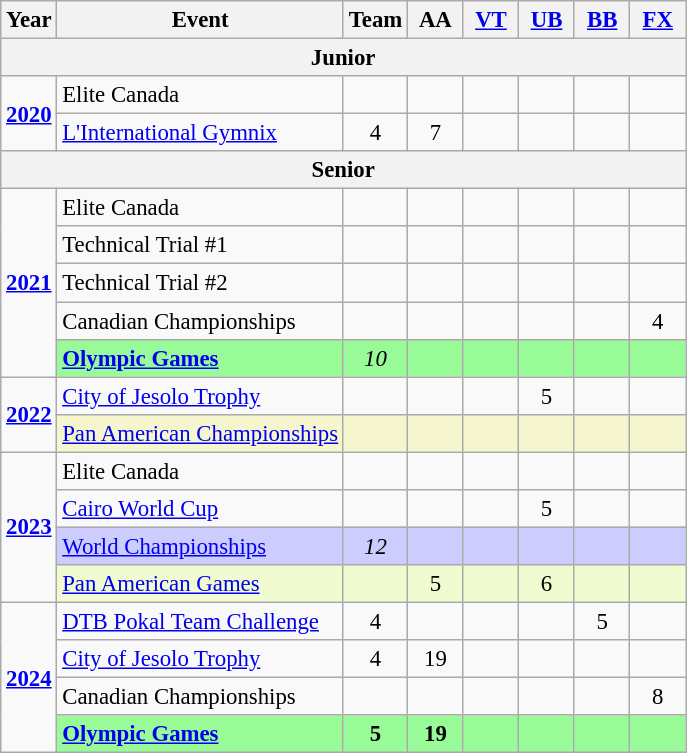<table class="wikitable" style="text-align:center; font-size:95%;">
<tr>
<th align=center>Year</th>
<th align=center>Event</th>
<th style="width:30px;">Team</th>
<th style="width:30px;">AA</th>
<th style="width:30px;"><a href='#'>VT</a></th>
<th style="width:30px;"><a href='#'>UB</a></th>
<th style="width:30px;"><a href='#'>BB</a></th>
<th style="width:30px;"><a href='#'>FX</a></th>
</tr>
<tr>
<th colspan="8"><strong>Junior</strong></th>
</tr>
<tr>
<td rowspan="2"><strong><a href='#'>2020</a></strong></td>
<td align=left>Elite Canada</td>
<td></td>
<td></td>
<td></td>
<td></td>
<td></td>
<td></td>
</tr>
<tr>
<td align=left><a href='#'>L'International Gymnix</a></td>
<td>4</td>
<td>7</td>
<td></td>
<td></td>
<td></td>
<td></td>
</tr>
<tr>
<th colspan="8"><strong>Senior</strong></th>
</tr>
<tr>
<td rowspan="5"><strong><a href='#'>2021</a></strong></td>
<td align=left>Elite Canada</td>
<td></td>
<td></td>
<td></td>
<td></td>
<td></td>
<td></td>
</tr>
<tr>
<td align=left>Technical Trial #1</td>
<td></td>
<td></td>
<td></td>
<td></td>
<td></td>
<td></td>
</tr>
<tr>
<td align=left>Technical Trial #2</td>
<td></td>
<td></td>
<td></td>
<td></td>
<td></td>
<td></td>
</tr>
<tr>
<td align=left>Canadian Championships</td>
<td></td>
<td></td>
<td></td>
<td></td>
<td></td>
<td>4</td>
</tr>
<tr bgcolor=98FB98>
<td align=left><strong><a href='#'>Olympic Games</a></strong></td>
<td><em>10</em></td>
<td></td>
<td></td>
<td></td>
<td></td>
<td></td>
</tr>
<tr>
<td rowspan="2"><strong><a href='#'>2022</a></strong></td>
<td align=left><a href='#'>City of Jesolo Trophy</a></td>
<td></td>
<td></td>
<td></td>
<td>5</td>
<td></td>
<td></td>
</tr>
<tr bgcolor=#F5F6CE>
<td align=left><a href='#'>Pan American Championships</a></td>
<td></td>
<td></td>
<td></td>
<td></td>
<td></td>
<td></td>
</tr>
<tr>
<td rowspan="4"><strong><a href='#'>2023</a></strong></td>
<td align=left>Elite Canada</td>
<td></td>
<td></td>
<td></td>
<td></td>
<td></td>
<td></td>
</tr>
<tr>
<td align=left><a href='#'>Cairo World Cup</a></td>
<td></td>
<td></td>
<td></td>
<td>5</td>
<td></td>
<td></td>
</tr>
<tr bgcolor=#CCCCFF>
<td align=left><a href='#'>World Championships</a></td>
<td><em>12</em></td>
<td></td>
<td></td>
<td></td>
<td></td>
<td></td>
</tr>
<tr bgcolor=#f0fccf>
<td align=left><a href='#'>Pan American Games</a></td>
<td></td>
<td>5</td>
<td></td>
<td>6</td>
<td></td>
<td></td>
</tr>
<tr>
<td rowspan="4"><strong><a href='#'>2024</a></strong></td>
<td align=left><a href='#'>DTB Pokal Team Challenge</a></td>
<td>4</td>
<td></td>
<td></td>
<td></td>
<td>5</td>
<td></td>
</tr>
<tr>
<td align=left><a href='#'>City of Jesolo Trophy</a></td>
<td>4</td>
<td>19</td>
<td></td>
<td></td>
<td></td>
<td></td>
</tr>
<tr>
<td align=left>Canadian Championships</td>
<td></td>
<td></td>
<td></td>
<td></td>
<td></td>
<td>8</td>
</tr>
<tr bgcolor=98FB98>
<td align=left><strong><a href='#'>Olympic Games</a></strong></td>
<td><strong>5</strong></td>
<td><strong>19</strong></td>
<td></td>
<td></td>
<td></td>
<td></td>
</tr>
</table>
